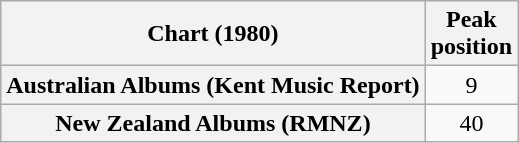<table class="wikitable sortable plainrowheaders" style="text-align:center;">
<tr>
<th scope="col">Chart (1980)</th>
<th scope="col">Peak<br> position</th>
</tr>
<tr>
<th scope="row">Australian Albums (Kent Music Report)</th>
<td>9</td>
</tr>
<tr>
<th scope="row">New Zealand Albums (RMNZ)</th>
<td>40</td>
</tr>
</table>
